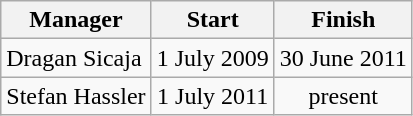<table class="wikitable">
<tr>
<th>Manager</th>
<th>Start</th>
<th>Finish</th>
</tr>
<tr align="center">
<td align="left">Dragan Sicaja</td>
<td>1 July 2009</td>
<td>30 June 2011</td>
</tr>
<tr align="center">
<td align="left">Stefan Hassler</td>
<td>1 July 2011</td>
<td>present</td>
</tr>
</table>
